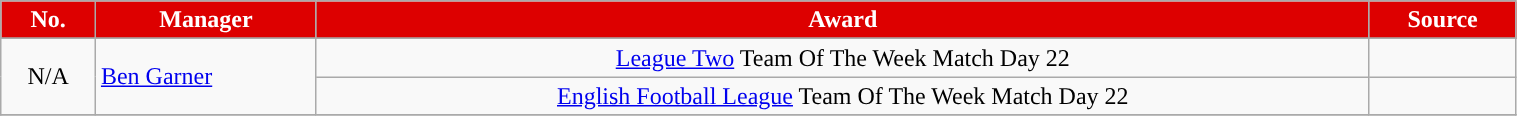<table class="wikitable" style="text-align:center;width:80%;">
<tr>
<th style="background:#DD0000;color:#fff;">No.</th>
<th style="background:#DD0000;color:#fff;">Manager</th>
<th style="background:#DD0000;color:#fff;">Award</th>
<th style="background:#DD0000;color:#fff;">Source</th>
</tr>
<tr>
</tr>
<tr>
<td rowspan=2>N/A</td>
<td rowspan=2; align=left> <a href='#'>Ben Garner</a></td>
<td><a href='#'>League Two</a> Team Of The Week Match Day 22</td>
<td></td>
</tr>
<tr>
<td><a href='#'>English Football League</a> Team Of The Week Match Day 22</td>
<td></td>
</tr>
<tr>
</tr>
</table>
